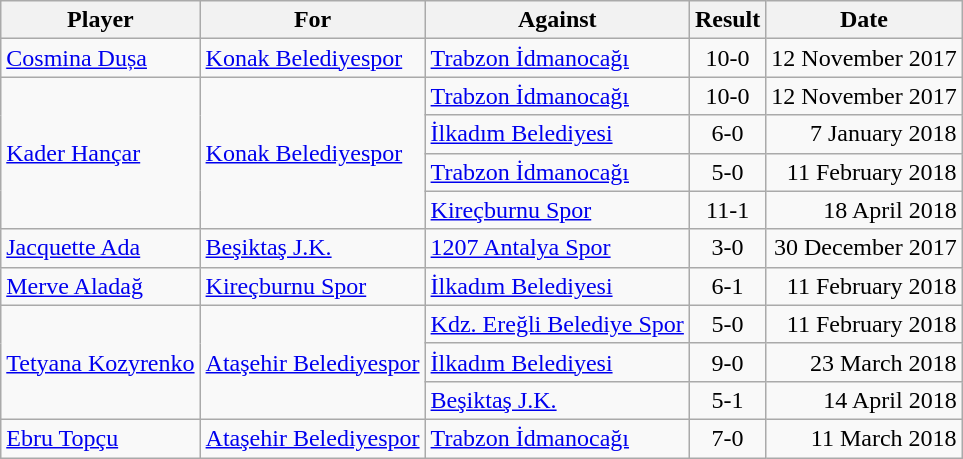<table class=wikitable>
<tr>
<th>Player</th>
<th>For</th>
<th>Against</th>
<th>Result</th>
<th>Date</th>
</tr>
<tr>
<td> <a href='#'>Cosmina Dușa</a></td>
<td><a href='#'>Konak Belediyespor</a></td>
<td><a href='#'>Trabzon İdmanocağı</a></td>
<td align=center>10-0</td>
<td align=right>12 November 2017</td>
</tr>
<tr>
<td rowspan=4> <a href='#'>Kader Hançar</a></td>
<td rowspan=4><a href='#'>Konak Belediyespor</a></td>
<td><a href='#'>Trabzon İdmanocağı</a></td>
<td align=center>10-0</td>
<td align=right>12 November 2017</td>
</tr>
<tr>
<td><a href='#'>İlkadım Belediyesi</a></td>
<td align=center>6-0</td>
<td align=right>7 January 2018</td>
</tr>
<tr>
<td><a href='#'>Trabzon İdmanocağı</a></td>
<td align=center>5-0</td>
<td align=right>11 February 2018</td>
</tr>
<tr>
<td><a href='#'>Kireçburnu Spor</a></td>
<td align=center>11-1</td>
<td align=right>18 April 2018</td>
</tr>
<tr>
<td> <a href='#'>Jacquette Ada</a></td>
<td><a href='#'>Beşiktaş J.K.</a></td>
<td><a href='#'>1207 Antalya Spor</a></td>
<td align=center>3-0</td>
<td align=right>30 December 2017</td>
</tr>
<tr>
<td> <a href='#'>Merve Aladağ</a></td>
<td><a href='#'>Kireçburnu Spor</a></td>
<td><a href='#'>İlkadım Belediyesi</a></td>
<td align=center>6-1</td>
<td align=right>11 February 2018</td>
</tr>
<tr>
<td rowspan=3> <a href='#'>Tetyana Kozyrenko</a></td>
<td rowspan=3><a href='#'>Ataşehir Belediyespor</a></td>
<td><a href='#'>Kdz. Ereğli Belediye Spor</a></td>
<td align=center>5-0</td>
<td align=right>11 February 2018</td>
</tr>
<tr>
<td><a href='#'>İlkadım Belediyesi</a></td>
<td align=center>9-0</td>
<td align=right>23 March 2018</td>
</tr>
<tr>
<td><a href='#'>Beşiktaş J.K.</a></td>
<td align=center>5-1</td>
<td align=right>14 April 2018</td>
</tr>
<tr>
<td> <a href='#'>Ebru Topçu</a></td>
<td><a href='#'>Ataşehir Belediyespor</a></td>
<td><a href='#'>Trabzon İdmanocağı</a></td>
<td align=center>7-0</td>
<td align=right>11 March 2018</td>
</tr>
</table>
